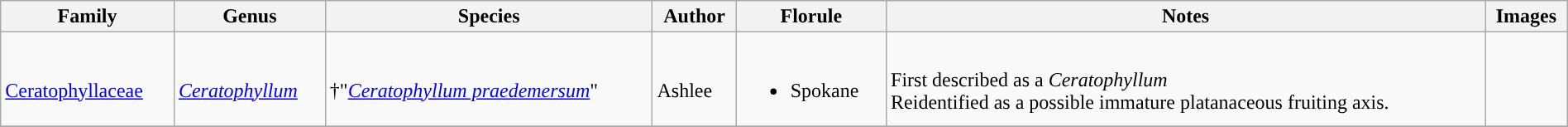<table class="wikitable sortable mw-collapsible" style="margin:auto; width:100%">
<tr>
<th>Family</th>
<th>Genus</th>
<th>Species</th>
<th>Author</th>
<th>Florule</th>
<th>Notes</th>
<th>Images</th>
</tr>
<tr>
<td><br><a href='#'>Ceratophyllaceae</a></td>
<td><br><em><a href='#'>Ceratophyllum</a></em></td>
<td><br>†"<em><a href='#'>Ceratophyllum praedemersum</a></em>"</td>
<td><br>Ashlee</td>
<td><br><ul><li>Spokane</li></ul></td>
<td><br>First described as a <em>Ceratophyllum</em><br>Reidentified as a possible immature platanaceous fruiting axis.</td>
<td></td>
</tr>
<tr>
</tr>
</table>
